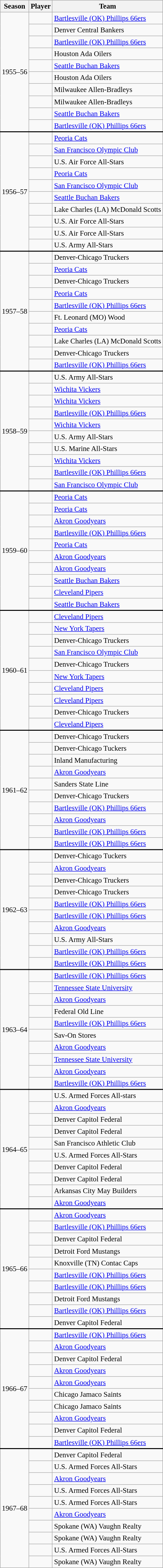<table class="wikitable"  style="font-size:95%">
<tr>
<th>Season</th>
<th>Player</th>
<th>Team</th>
</tr>
<tr align=center>
<td rowspan=10>1955–56</td>
<td></td>
<td align=left><a href='#'>Bartlesville (OK) Phillips 66ers</a></td>
</tr>
<tr align=center>
<td></td>
<td align=left>Denver Central Bankers</td>
</tr>
<tr align=center>
<td></td>
<td align=left><a href='#'>Bartlesville (OK) Phillips 66ers</a></td>
</tr>
<tr align=center>
<td></td>
<td align=left>Houston Ada Oilers</td>
</tr>
<tr align=center>
<td></td>
<td align=left><a href='#'>Seattle Buchan Bakers</a></td>
</tr>
<tr align=center>
<td></td>
<td align=left>Houston Ada Oilers</td>
</tr>
<tr align=center>
<td></td>
<td align=left>Milwaukee Allen-Bradleys</td>
</tr>
<tr align=center>
<td></td>
<td align=left>Milwaukee Allen-Bradleys</td>
</tr>
<tr align=center>
<td></td>
<td align=left><a href='#'>Seattle Buchan Bakers</a></td>
</tr>
<tr align=center>
<td></td>
<td align=left><a href='#'>Bartlesville (OK) Phillips 66ers</a></td>
</tr>
<tr style="border-top:2px solid black" align=center>
<td rowspan=10>1956–57</td>
<td></td>
<td align=left><a href='#'>Peoria Cats</a></td>
</tr>
<tr align=center>
<td></td>
<td align=left><a href='#'>San Francisco Olympic Club</a></td>
</tr>
<tr align=center>
<td></td>
<td align=left>U.S. Air Force All-Stars</td>
</tr>
<tr align=center>
<td></td>
<td align=left><a href='#'>Peoria Cats</a></td>
</tr>
<tr align=center>
<td></td>
<td align=left><a href='#'>San Francisco Olympic Club</a></td>
</tr>
<tr align=center>
<td></td>
<td align=left><a href='#'>Seattle Buchan Bakers</a></td>
</tr>
<tr align=center>
<td></td>
<td align=left>Lake Charles (LA) McDonald Scotts</td>
</tr>
<tr align=center>
<td></td>
<td align=left>U.S. Air Force All-Stars</td>
</tr>
<tr align=center>
<td></td>
<td align=left>U.S. Air Force All-Stars</td>
</tr>
<tr align=center>
<td></td>
<td align=left>U.S. Army All-Stars</td>
</tr>
<tr style="border-top:2px solid black" align=center>
<td rowspan=10>1957–58</td>
<td></td>
<td align=left>Denver-Chicago Truckers</td>
</tr>
<tr align=center>
<td></td>
<td align=left><a href='#'>Peoria Cats</a></td>
</tr>
<tr align=center>
<td></td>
<td align=left>Denver-Chicago Truckers</td>
</tr>
<tr align=center>
<td></td>
<td align=left><a href='#'>Peoria Cats</a></td>
</tr>
<tr align=center>
<td></td>
<td align=left><a href='#'>Bartlesville (OK) Phillips 66ers</a></td>
</tr>
<tr align=center>
<td></td>
<td align=left>Ft. Leonard (MO) Wood</td>
</tr>
<tr align=center>
<td></td>
<td align=left><a href='#'>Peoria Cats</a></td>
</tr>
<tr align=center>
<td></td>
<td align=left>Lake Charles (LA) McDonald Scotts</td>
</tr>
<tr align=center>
<td></td>
<td align=left>Denver-Chicago Truckers</td>
</tr>
<tr align=center>
<td></td>
<td align=left><a href='#'>Bartlesville (OK) Phillips 66ers</a></td>
</tr>
<tr style="border-top:2px solid black" align=center>
<td rowspan=10>1958–59</td>
<td></td>
<td align=left>U.S. Army All-Stars</td>
</tr>
<tr align=center>
<td></td>
<td align=left><a href='#'>Wichita Vickers</a></td>
</tr>
<tr align=center>
<td></td>
<td align=left><a href='#'>Wichita Vickers</a></td>
</tr>
<tr align=center>
<td></td>
<td align=left><a href='#'>Bartlesville (OK) Phillips 66ers</a></td>
</tr>
<tr align=center>
<td></td>
<td align=left><a href='#'>Wichita Vickers</a></td>
</tr>
<tr align=center>
<td></td>
<td align=left>U.S. Army All-Stars</td>
</tr>
<tr align=center>
<td></td>
<td align=left>U.S. Marine All-Stars</td>
</tr>
<tr align=center>
<td></td>
<td align=left><a href='#'>Wichita Vickers</a></td>
</tr>
<tr align=center>
<td></td>
<td align=left><a href='#'>Bartlesville (OK) Phillips 66ers</a></td>
</tr>
<tr align=center>
<td></td>
<td align=left><a href='#'>San Francisco Olympic Club</a></td>
</tr>
<tr style="border-top:2px solid black" align=center>
<td rowspan=10>1959–60</td>
<td></td>
<td align=left><a href='#'>Peoria Cats</a></td>
</tr>
<tr align=center>
<td></td>
<td align=left><a href='#'>Peoria Cats</a></td>
</tr>
<tr align=center>
<td></td>
<td align=left><a href='#'>Akron Goodyears</a></td>
</tr>
<tr align=center>
<td></td>
<td align=left><a href='#'>Bartlesville (OK) Phillips 66ers</a></td>
</tr>
<tr align=center>
<td></td>
<td align=left><a href='#'>Peoria Cats</a></td>
</tr>
<tr align=center>
<td></td>
<td align=left><a href='#'>Akron Goodyears</a></td>
</tr>
<tr align=center>
<td></td>
<td align=left><a href='#'>Akron Goodyears</a></td>
</tr>
<tr align=center>
<td></td>
<td align=left><a href='#'>Seattle Buchan Bakers</a></td>
</tr>
<tr align=center>
<td></td>
<td align=left><a href='#'>Cleveland Pipers</a></td>
</tr>
<tr align=center>
<td></td>
<td align=left><a href='#'>Seattle Buchan Bakers</a></td>
</tr>
<tr style="border-top:2px solid black" align=center>
<td rowspan=10>1960–61</td>
<td></td>
<td align=left><a href='#'>Cleveland Pipers</a></td>
</tr>
<tr align=center>
<td></td>
<td align=left><a href='#'>New York Tapers</a></td>
</tr>
<tr align=center>
<td></td>
<td align=left>Denver-Chicago Truckers</td>
</tr>
<tr align=center>
<td></td>
<td align=left><a href='#'>San Francisco Olympic Club</a></td>
</tr>
<tr align=center>
<td></td>
<td align=left>Denver-Chicago Truckers</td>
</tr>
<tr align=center>
<td></td>
<td align=left><a href='#'>New York Tapers</a></td>
</tr>
<tr align=center>
<td></td>
<td align=left><a href='#'>Cleveland Pipers</a></td>
</tr>
<tr align=center>
<td></td>
<td align=left><a href='#'>Cleveland Pipers</a></td>
</tr>
<tr align=center>
<td></td>
<td align=left>Denver-Chicago Truckers</td>
</tr>
<tr align=center>
<td></td>
<td align=left><a href='#'>Cleveland Pipers</a></td>
</tr>
<tr style="border-top:2px solid black" align=center>
<td rowspan=10>1961–62</td>
<td></td>
<td align=left>Denver-Chicago Truckers</td>
</tr>
<tr align=center>
<td></td>
<td align=left>Denver-Chicago Tuckers</td>
</tr>
<tr align=center>
<td></td>
<td align=left>Inland Manufacturing</td>
</tr>
<tr align=center>
<td></td>
<td align=left><a href='#'>Akron Goodyears</a></td>
</tr>
<tr align=center>
<td></td>
<td align=left>Sanders State Line</td>
</tr>
<tr align=center>
<td></td>
<td align=left>Denver-Chicago Truckers</td>
</tr>
<tr align=center>
<td></td>
<td align=left><a href='#'>Bartlesville (OK) Phillips 66ers</a></td>
</tr>
<tr align=center>
<td></td>
<td align=left><a href='#'>Akron Goodyears</a></td>
</tr>
<tr align=center>
<td></td>
<td align=left><a href='#'>Bartlesville (OK) Phillips 66ers</a></td>
</tr>
<tr align=center>
<td></td>
<td align=left><a href='#'>Bartlesville (OK) Phillips 66ers</a></td>
</tr>
<tr style="border-top:2px solid black" align=center>
<td rowspan=10>1962–63</td>
<td></td>
<td align=left>Denver-Chicago Tuckers</td>
</tr>
<tr align=center>
<td></td>
<td align=left><a href='#'>Akron Goodyears</a></td>
</tr>
<tr align=center>
<td></td>
<td align=left>Denver-Chicago Truckers</td>
</tr>
<tr align=center>
<td></td>
<td align=left>Denver-Chicago Truckers</td>
</tr>
<tr align=center>
<td></td>
<td align=left><a href='#'>Bartlesville (OK) Phillips 66ers</a></td>
</tr>
<tr align=center>
<td></td>
<td align=left><a href='#'>Bartlesville (OK) Phillips 66ers</a></td>
</tr>
<tr align=center>
<td></td>
<td align=left><a href='#'>Akron Goodyears</a></td>
</tr>
<tr align=center>
<td></td>
<td align=left>U.S. Army All-Stars</td>
</tr>
<tr align=center>
<td></td>
<td align=left><a href='#'>Bartlesville (OK) Phillips 66ers</a></td>
</tr>
<tr align=center>
<td></td>
<td align=left><a href='#'>Bartlesville (OK) Phillips 66ers</a></td>
</tr>
<tr style="border-top:2px solid black" align=center>
<td rowspan=10>1963–64</td>
<td></td>
<td align=left><a href='#'>Bartlesville (OK) Phillips 66ers</a></td>
</tr>
<tr align=center>
<td></td>
<td align=left><a href='#'>Tennessee State University</a></td>
</tr>
<tr align=center>
<td></td>
<td align=left><a href='#'>Akron Goodyears</a></td>
</tr>
<tr align=center>
<td></td>
<td align=left>Federal Old Line</td>
</tr>
<tr align=center>
<td></td>
<td align=left><a href='#'>Bartlesville (OK) Phillips 66ers</a></td>
</tr>
<tr align=center>
<td></td>
<td align=left>Sav-On Stores</td>
</tr>
<tr align=center>
<td></td>
<td align=left><a href='#'>Akron Goodyears</a></td>
</tr>
<tr align=center>
<td></td>
<td align=left><a href='#'>Tennessee State University</a></td>
</tr>
<tr align=center>
<td></td>
<td align=left><a href='#'>Akron Goodyears</a></td>
</tr>
<tr align=center>
<td></td>
<td align=left><a href='#'>Bartlesville (OK) Phillips 66ers</a></td>
</tr>
<tr style="border-top:2px solid black" align=center>
<td rowspan=10>1964–65</td>
<td></td>
<td align=left>U.S. Armed Forces All-stars</td>
</tr>
<tr align=center>
<td></td>
<td align=left><a href='#'>Akron Goodyears</a></td>
</tr>
<tr align=center>
<td></td>
<td align=left>Denver Capitol Federal</td>
</tr>
<tr align=center>
<td></td>
<td align=left>Denver Capitol Federal</td>
</tr>
<tr align=center>
<td></td>
<td align=left>San Francisco Athletic Club</td>
</tr>
<tr align=center>
<td></td>
<td align=left>U.S. Armed Forces All-Stars</td>
</tr>
<tr align=center>
<td></td>
<td align=left>Denver Capitol Federal</td>
</tr>
<tr align=center>
<td></td>
<td align=left>Denver Capitol Federal</td>
</tr>
<tr align=center>
<td></td>
<td align=left>Arkansas City May Builders</td>
</tr>
<tr align=center>
<td></td>
<td align=left><a href='#'>Akron Goodyears</a></td>
</tr>
<tr style="border-top:2px solid black" align=center>
<td rowspan=10>1965–66</td>
<td></td>
<td align=left><a href='#'>Akron Goodyears</a></td>
</tr>
<tr align=center>
<td></td>
<td align=left><a href='#'>Bartlesville (OK) Phillips 66ers</a></td>
</tr>
<tr align=center>
<td></td>
<td align=left>Denver Capitol Federal</td>
</tr>
<tr align=center>
<td></td>
<td align=left>Detroit Ford Mustangs</td>
</tr>
<tr align=center>
<td></td>
<td align=left>Knoxville (TN) Contac Caps</td>
</tr>
<tr align=center>
<td></td>
<td align=left><a href='#'>Bartlesville (OK) Phillips 66ers</a></td>
</tr>
<tr align=center>
<td></td>
<td align=left><a href='#'>Bartlesville (OK) Phillips 66ers</a></td>
</tr>
<tr align=center>
<td></td>
<td align=left>Detroit Ford Mustangs</td>
</tr>
<tr align=center>
<td></td>
<td align=left><a href='#'>Bartlesville (OK) Phillips 66ers</a></td>
</tr>
<tr align=center>
<td></td>
<td align=left>Denver Capitol Federal</td>
</tr>
<tr style="border-top:2px solid black" align=center>
<td rowspan=10>1966–67</td>
<td></td>
<td align=left><a href='#'>Bartlesville (OK) Phillips 66ers</a></td>
</tr>
<tr align=center>
<td></td>
<td align=left><a href='#'>Akron Goodyears</a></td>
</tr>
<tr align=center>
<td></td>
<td align=left>Denver Capitol Federal</td>
</tr>
<tr align=center>
<td></td>
<td align=left><a href='#'>Akron Goodyears</a></td>
</tr>
<tr align=center>
<td></td>
<td align=left><a href='#'>Akron Goodyears</a></td>
</tr>
<tr align=center>
<td></td>
<td align=left>Chicago Jamaco Saints</td>
</tr>
<tr align=center>
<td></td>
<td align=left>Chicago Jamaco Saints</td>
</tr>
<tr align=center>
<td></td>
<td align=left><a href='#'>Akron Goodyears</a></td>
</tr>
<tr align=center>
<td></td>
<td align=left>Denver Capitol Federal</td>
</tr>
<tr align=center>
<td></td>
<td align=left><a href='#'>Bartlesville (OK) Phillips 66ers</a></td>
</tr>
<tr style="border-top:2px solid black" align=center>
<td rowspan=10>1967–68</td>
<td></td>
<td align=left>Denver Capitol Federal</td>
</tr>
<tr align=center>
<td></td>
<td align=left>U.S. Armed Forces All-Stars</td>
</tr>
<tr align=center>
<td></td>
<td align=left><a href='#'>Akron Goodyears</a></td>
</tr>
<tr align=center>
<td></td>
<td align=left>U.S. Armed Forces All-Stars</td>
</tr>
<tr align=center>
<td></td>
<td align=left>U.S. Armed Forces All-Stars</td>
</tr>
<tr align=center>
<td></td>
<td align=left><a href='#'>Akron Goodyears</a></td>
</tr>
<tr align=center>
<td></td>
<td align=left>Spokane (WA) Vaughn Realty</td>
</tr>
<tr align=center>
<td></td>
<td align=left>Spokane (WA) Vaughn Realty</td>
</tr>
<tr align=center>
<td></td>
<td align=left>U.S. Armed Forces All-Stars</td>
</tr>
<tr align=center>
<td></td>
<td align=left>Spokane (WA) Vaughn Realty</td>
</tr>
</table>
